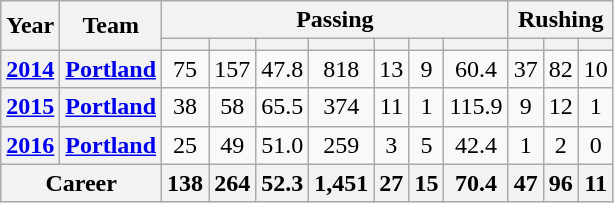<table class="wikitable" style="text-align:center;">
<tr>
<th rowspan="2">Year</th>
<th rowspan="2">Team</th>
<th colspan="7">Passing</th>
<th colspan="3">Rushing</th>
</tr>
<tr>
<th></th>
<th></th>
<th></th>
<th></th>
<th></th>
<th></th>
<th></th>
<th></th>
<th></th>
<th></th>
</tr>
<tr>
<th><a href='#'>2014</a></th>
<th><a href='#'>Portland</a></th>
<td>75</td>
<td>157</td>
<td>47.8</td>
<td>818</td>
<td>13</td>
<td>9</td>
<td>60.4</td>
<td>37</td>
<td>82</td>
<td>10</td>
</tr>
<tr>
<th><a href='#'>2015</a></th>
<th><a href='#'>Portland</a></th>
<td>38</td>
<td>58</td>
<td>65.5</td>
<td>374</td>
<td>11</td>
<td>1</td>
<td>115.9</td>
<td>9</td>
<td>12</td>
<td>1</td>
</tr>
<tr>
<th><a href='#'>2016</a></th>
<th><a href='#'>Portland</a></th>
<td>25</td>
<td>49</td>
<td>51.0</td>
<td>259</td>
<td>3</td>
<td>5</td>
<td>42.4</td>
<td>1</td>
<td>2</td>
<td>0</td>
</tr>
<tr>
<th colspan="2">Career</th>
<th>138</th>
<th>264</th>
<th>52.3</th>
<th>1,451</th>
<th>27</th>
<th>15</th>
<th>70.4</th>
<th>47</th>
<th>96</th>
<th>11</th>
</tr>
</table>
